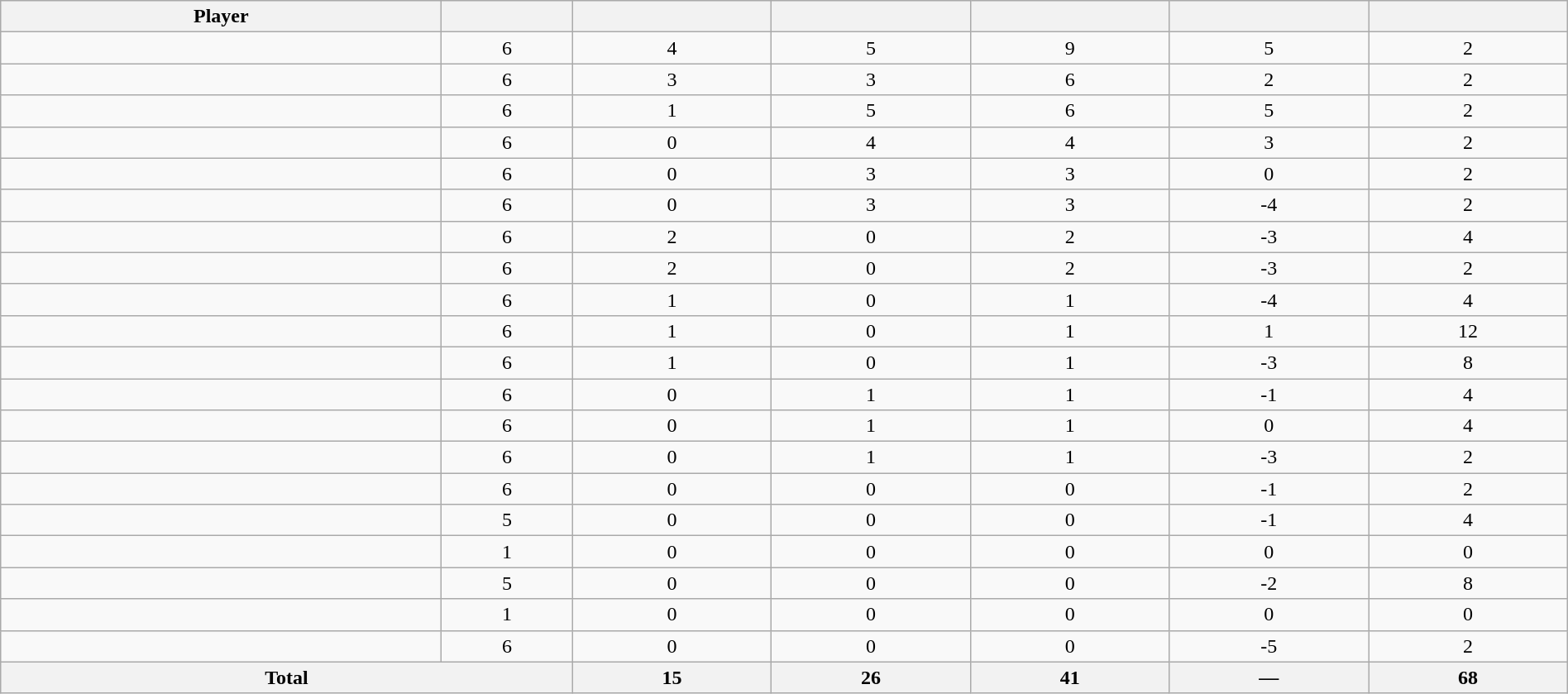<table class="wikitable sortable" style="width:100%; text-align:center;">
<tr>
<th>Player</th>
<th></th>
<th></th>
<th></th>
<th></th>
<th data-sort-type="number"></th>
<th></th>
</tr>
<tr>
<td></td>
<td>6</td>
<td>4</td>
<td>5</td>
<td>9</td>
<td>5</td>
<td>2</td>
</tr>
<tr>
<td></td>
<td>6</td>
<td>3</td>
<td>3</td>
<td>6</td>
<td>2</td>
<td>2</td>
</tr>
<tr>
<td></td>
<td>6</td>
<td>1</td>
<td>5</td>
<td>6</td>
<td>5</td>
<td>2</td>
</tr>
<tr>
<td></td>
<td>6</td>
<td>0</td>
<td>4</td>
<td>4</td>
<td>3</td>
<td>2</td>
</tr>
<tr>
<td></td>
<td>6</td>
<td>0</td>
<td>3</td>
<td>3</td>
<td>0</td>
<td>2</td>
</tr>
<tr>
<td></td>
<td>6</td>
<td>0</td>
<td>3</td>
<td>3</td>
<td>-4</td>
<td>2</td>
</tr>
<tr>
<td></td>
<td>6</td>
<td>2</td>
<td>0</td>
<td>2</td>
<td>-3</td>
<td>4</td>
</tr>
<tr>
<td></td>
<td>6</td>
<td>2</td>
<td>0</td>
<td>2</td>
<td>-3</td>
<td>2</td>
</tr>
<tr>
<td></td>
<td>6</td>
<td>1</td>
<td>0</td>
<td>1</td>
<td>-4</td>
<td>4</td>
</tr>
<tr>
<td></td>
<td>6</td>
<td>1</td>
<td>0</td>
<td>1</td>
<td>1</td>
<td>12</td>
</tr>
<tr>
<td></td>
<td>6</td>
<td>1</td>
<td>0</td>
<td>1</td>
<td>-3</td>
<td>8</td>
</tr>
<tr>
<td></td>
<td>6</td>
<td>0</td>
<td>1</td>
<td>1</td>
<td>-1</td>
<td>4</td>
</tr>
<tr>
<td></td>
<td>6</td>
<td>0</td>
<td>1</td>
<td>1</td>
<td>0</td>
<td>4</td>
</tr>
<tr>
<td></td>
<td>6</td>
<td>0</td>
<td>1</td>
<td>1</td>
<td>-3</td>
<td>2</td>
</tr>
<tr>
<td></td>
<td>6</td>
<td>0</td>
<td>0</td>
<td>0</td>
<td>-1</td>
<td>2</td>
</tr>
<tr>
<td></td>
<td>5</td>
<td>0</td>
<td>0</td>
<td>0</td>
<td>-1</td>
<td>4</td>
</tr>
<tr>
<td></td>
<td>1</td>
<td>0</td>
<td>0</td>
<td>0</td>
<td>0</td>
<td>0</td>
</tr>
<tr>
<td></td>
<td>5</td>
<td>0</td>
<td>0</td>
<td>0</td>
<td>-2</td>
<td>8</td>
</tr>
<tr>
<td></td>
<td>1</td>
<td>0</td>
<td>0</td>
<td>0</td>
<td>0</td>
<td>0</td>
</tr>
<tr>
<td></td>
<td>6</td>
<td>0</td>
<td>0</td>
<td>0</td>
<td>-5</td>
<td>2</td>
</tr>
<tr class="sortbottom">
<th colspan=2>Total</th>
<th>15</th>
<th>26</th>
<th>41</th>
<th>—</th>
<th>68</th>
</tr>
</table>
